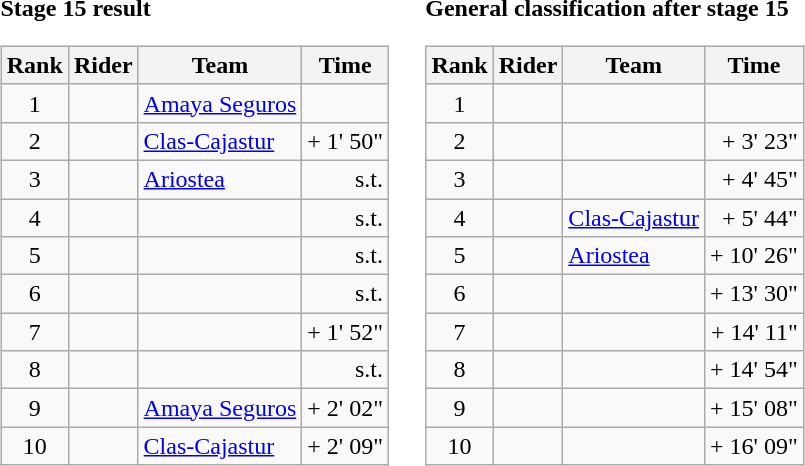<table>
<tr>
<td><strong>Stage 15 result</strong><br><table class="wikitable">
<tr>
<th scope="col">Rank</th>
<th scope="col">Rider</th>
<th scope="col">Team</th>
<th scope="col">Time</th>
</tr>
<tr>
<td style="text-align:center;">1</td>
<td></td>
<td><a href='#'>Amaya Seguros</a></td>
<td style="text-align:right;"></td>
</tr>
<tr>
<td style="text-align:center;">2</td>
<td></td>
<td><a href='#'>Clas-Cajastur</a></td>
<td style="text-align:right;">+ 1' 50"</td>
</tr>
<tr>
<td style="text-align:center;">3</td>
<td></td>
<td><a href='#'>Ariostea</a></td>
<td style="text-align:right;">s.t.</td>
</tr>
<tr>
<td style="text-align:center;">4</td>
<td></td>
<td></td>
<td style="text-align:right;">s.t.</td>
</tr>
<tr>
<td style="text-align:center;">5</td>
<td> </td>
<td></td>
<td style="text-align:right;">s.t.</td>
</tr>
<tr>
<td style="text-align:center;">6</td>
<td></td>
<td></td>
<td style="text-align:right;">s.t.</td>
</tr>
<tr>
<td style="text-align:center;">7</td>
<td></td>
<td></td>
<td style="text-align:right;">+ 1' 52"</td>
</tr>
<tr>
<td style="text-align:center;">8</td>
<td></td>
<td></td>
<td style="text-align:right;">s.t.</td>
</tr>
<tr>
<td style="text-align:center;">9</td>
<td></td>
<td><a href='#'>Amaya Seguros</a></td>
<td style="text-align:right;">+ 2' 02"</td>
</tr>
<tr>
<td style="text-align:center;">10</td>
<td></td>
<td><a href='#'>Clas-Cajastur</a></td>
<td style="text-align:right;">+ 2' 09"</td>
</tr>
</table>
</td>
<td></td>
<td><strong>General classification after stage 15</strong><br><table class="wikitable">
<tr>
<th scope="col">Rank</th>
<th scope="col">Rider</th>
<th scope="col">Team</th>
<th scope="col">Time</th>
</tr>
<tr>
<td style="text-align:center;">1</td>
<td> </td>
<td></td>
<td style="text-align:right;"></td>
</tr>
<tr>
<td style="text-align:center;">2</td>
<td></td>
<td></td>
<td style="text-align:right;">+ 3' 23"</td>
</tr>
<tr>
<td style="text-align:center;">3</td>
<td></td>
<td></td>
<td style="text-align:right;">+ 4' 45"</td>
</tr>
<tr>
<td style="text-align:center;">4</td>
<td></td>
<td><a href='#'>Clas-Cajastur</a></td>
<td style="text-align:right;">+ 5' 44"</td>
</tr>
<tr>
<td style="text-align:center;">5</td>
<td></td>
<td><a href='#'>Ariostea</a></td>
<td style="text-align:right;">+ 10' 26"</td>
</tr>
<tr>
<td style="text-align:center;">6</td>
<td></td>
<td></td>
<td style="text-align:right;">+ 13' 30"</td>
</tr>
<tr>
<td style="text-align:center;">7</td>
<td></td>
<td></td>
<td style="text-align:right;">+ 14' 11"</td>
</tr>
<tr>
<td style="text-align:center;">8</td>
<td></td>
<td></td>
<td style="text-align:right;">+ 14' 54"</td>
</tr>
<tr>
<td style="text-align:center;">9</td>
<td></td>
<td></td>
<td style="text-align:right;">+ 15' 08"</td>
</tr>
<tr>
<td style="text-align:center;">10</td>
<td></td>
<td></td>
<td style="text-align:right;">+ 16' 09"</td>
</tr>
</table>
</td>
</tr>
</table>
